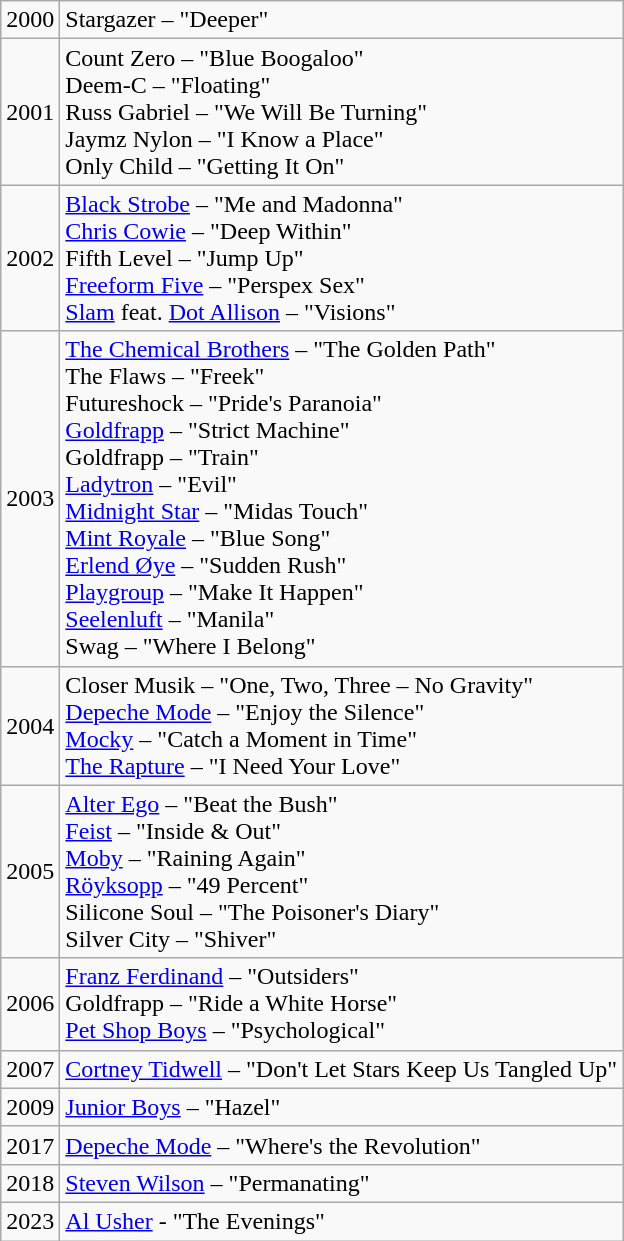<table class="wikitable">
<tr>
<td>2000</td>
<td>Stargazer – "Deeper"</td>
</tr>
<tr>
<td>2001</td>
<td>Count Zero – "Blue Boogaloo"<br>Deem-C – "Floating"<br>Russ Gabriel – "We Will Be Turning"<br>Jaymz Nylon – "I Know a Place"<br>Only Child – "Getting It On"</td>
</tr>
<tr>
<td>2002</td>
<td><a href='#'>Black Strobe</a> – "Me and Madonna"<br><a href='#'>Chris Cowie</a> – "Deep Within"<br>Fifth Level – "Jump Up"<br><a href='#'>Freeform Five</a> – "Perspex Sex"<br><a href='#'>Slam</a> feat. <a href='#'>Dot Allison</a> – "Visions"</td>
</tr>
<tr>
<td>2003</td>
<td><a href='#'>The Chemical Brothers</a> – "The Golden Path"<br>The Flaws – "Freek"<br>Futureshock – "Pride's Paranoia"<br><a href='#'>Goldfrapp</a> – "Strict Machine"<br>Goldfrapp – "Train"<br><a href='#'>Ladytron</a> – "Evil"<br><a href='#'>Midnight Star</a> – "Midas Touch"<br><a href='#'>Mint Royale</a> – "Blue Song"<br><a href='#'>Erlend Øye</a> – "Sudden Rush"<br><a href='#'>Playgroup</a> – "Make It Happen"<br><a href='#'>Seelenluft</a> – "Manila"<br>Swag – "Where I Belong"</td>
</tr>
<tr>
<td>2004</td>
<td>Closer Musik – "One, Two, Three – No Gravity"<br><a href='#'>Depeche Mode</a> – "Enjoy the Silence"<br><a href='#'>Mocky</a> – "Catch a Moment in Time"<br><a href='#'>The Rapture</a> – "I Need Your Love"</td>
</tr>
<tr>
<td>2005</td>
<td><a href='#'>Alter Ego</a> – "Beat the Bush"<br><a href='#'>Feist</a> – "Inside & Out"<br><a href='#'>Moby</a> – "Raining Again"<br><a href='#'>Röyksopp</a> – "49 Percent"<br>Silicone Soul – "The Poisoner's Diary"<br>Silver City – "Shiver"</td>
</tr>
<tr>
<td>2006</td>
<td><a href='#'>Franz Ferdinand</a> – "Outsiders"<br>Goldfrapp – "Ride a White Horse"<br><a href='#'>Pet Shop Boys</a> – "Psychological"</td>
</tr>
<tr>
<td>2007</td>
<td><a href='#'>Cortney Tidwell</a> – "Don't Let Stars Keep Us Tangled Up"</td>
</tr>
<tr>
<td>2009</td>
<td><a href='#'>Junior Boys</a> – "Hazel"</td>
</tr>
<tr>
<td>2017</td>
<td><a href='#'>Depeche Mode</a> – "Where's the Revolution"</td>
</tr>
<tr>
<td>2018</td>
<td><a href='#'>Steven Wilson</a> – "Permanating"</td>
</tr>
<tr>
<td>2023</td>
<td><a href='#'>Al Usher</a> - "The Evenings"</td>
</tr>
</table>
